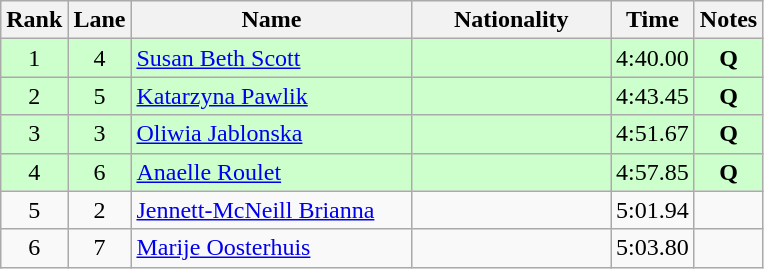<table class="wikitable sortable" style="text-align:center">
<tr>
<th>Rank</th>
<th>Lane</th>
<th style="width:180px">Name</th>
<th style="width:125px">Nationality</th>
<th>Time</th>
<th>Notes</th>
</tr>
<tr style="background:#cfc;">
<td>1</td>
<td>4</td>
<td style="text-align:left;"><a href='#'>Susan Beth Scott</a></td>
<td style="text-align:left;"></td>
<td>4:40.00</td>
<td><strong>Q</strong></td>
</tr>
<tr style="background:#cfc;">
<td>2</td>
<td>5</td>
<td style="text-align:left;"><a href='#'>Katarzyna Pawlik</a></td>
<td style="text-align:left;"></td>
<td>4:43.45</td>
<td><strong>Q</strong></td>
</tr>
<tr style="background:#cfc;">
<td>3</td>
<td>3</td>
<td style="text-align:left;"><a href='#'>Oliwia Jablonska</a></td>
<td style="text-align:left;"></td>
<td>4:51.67</td>
<td><strong>Q</strong></td>
</tr>
<tr style="background:#cfc;">
<td>4</td>
<td>6</td>
<td style="text-align:left;"><a href='#'>Anaelle Roulet</a></td>
<td style="text-align:left;"></td>
<td>4:57.85</td>
<td><strong>Q</strong></td>
</tr>
<tr>
<td>5</td>
<td>2</td>
<td style="text-align:left;"><a href='#'>Jennett-McNeill Brianna</a></td>
<td style="text-align:left;"></td>
<td>5:01.94</td>
<td></td>
</tr>
<tr>
<td>6</td>
<td>7</td>
<td style="text-align:left;"><a href='#'>Marije Oosterhuis</a></td>
<td style="text-align:left;"></td>
<td>5:03.80</td>
<td></td>
</tr>
</table>
